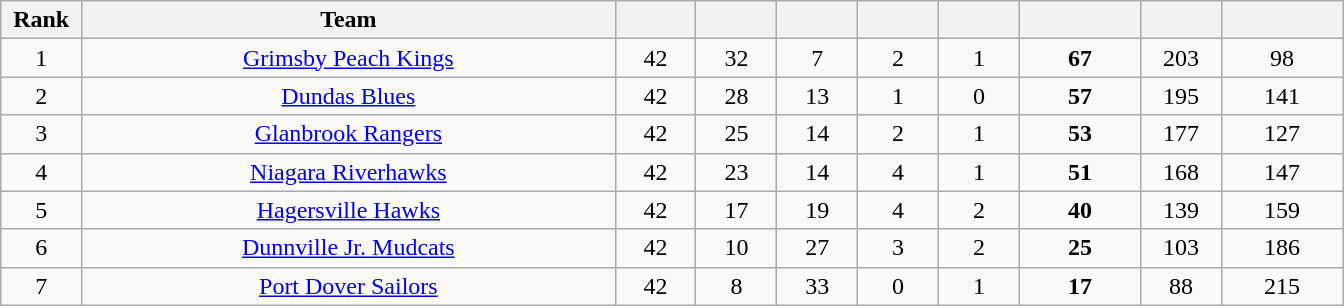<table class="wikitable" style="text-align:center">
<tr>
<th bgcolor="#DDDDFF" width="5%">Rank</th>
<th bgcolor="#DDDDFF" width="33%">Team</th>
<th bgcolor="#DDDDFF" width="5%"></th>
<th bgcolor="#DDDDFF" width="5%"></th>
<th bgcolor="#DDDDFF" width="5%"></th>
<th bgcolor="#DDDDFF" width="5%"></th>
<th bgcolor="#DDDDFF" width="5%"></th>
<th bgcolor="#DDDDFF" width="7.5%"></th>
<th bgcolor="#DDDDFF" width="5%"></th>
<th bgcolor="#DDDDFF" width="7.5%"></th>
</tr>
<tr>
<td>1</td>
<td><a href='#'>Grimsby Peach Kings</a></td>
<td>42</td>
<td>32</td>
<td>7</td>
<td>2</td>
<td>1</td>
<td><strong>67</strong></td>
<td>203</td>
<td>98</td>
</tr>
<tr>
<td>2</td>
<td><a href='#'>Dundas Blues</a></td>
<td>42</td>
<td>28</td>
<td>13</td>
<td>1</td>
<td>0</td>
<td><strong>57</strong></td>
<td>195</td>
<td>141</td>
</tr>
<tr>
<td>3</td>
<td><a href='#'>Glanbrook Rangers</a></td>
<td>42</td>
<td>25</td>
<td>14</td>
<td>2</td>
<td>1</td>
<td><strong>53</strong></td>
<td>177</td>
<td>127</td>
</tr>
<tr>
<td>4</td>
<td><a href='#'>Niagara Riverhawks</a></td>
<td>42</td>
<td>23</td>
<td>14</td>
<td>4</td>
<td>1</td>
<td><strong>51</strong></td>
<td>168</td>
<td>147</td>
</tr>
<tr>
<td>5</td>
<td><a href='#'>Hagersville Hawks</a></td>
<td>42</td>
<td>17</td>
<td>19</td>
<td>4</td>
<td>2</td>
<td><strong>40</strong></td>
<td>139</td>
<td>159</td>
</tr>
<tr>
<td>6</td>
<td><a href='#'>Dunnville Jr. Mudcats</a></td>
<td>42</td>
<td>10</td>
<td>27</td>
<td>3</td>
<td>2</td>
<td><strong>25</strong></td>
<td>103</td>
<td>186</td>
</tr>
<tr>
<td>7</td>
<td><a href='#'>Port Dover Sailors</a></td>
<td>42</td>
<td>8</td>
<td>33</td>
<td>0</td>
<td>1</td>
<td><strong>17</strong></td>
<td>88</td>
<td>215</td>
</tr>
</table>
